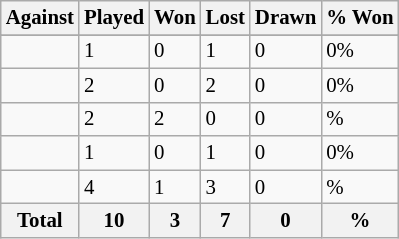<table class="sortable wikitable" style="font-size: 87%;">
<tr>
<th>Against</th>
<th>Played</th>
<th>Won</th>
<th>Lost</th>
<th>Drawn</th>
<th>% Won</th>
</tr>
<tr bgcolor="#d0ffd0" align="center">
</tr>
<tr>
<td align="left"></td>
<td>1</td>
<td>0</td>
<td>1</td>
<td>0</td>
<td>0%</td>
</tr>
<tr>
<td align="left"></td>
<td>2</td>
<td>0</td>
<td>2</td>
<td>0</td>
<td>0%</td>
</tr>
<tr>
<td align="left"></td>
<td>2</td>
<td>2</td>
<td>0</td>
<td>0</td>
<td>%</td>
</tr>
<tr>
<td align="left"></td>
<td>1</td>
<td>0</td>
<td>1</td>
<td>0</td>
<td>0%</td>
</tr>
<tr>
<td align="left"></td>
<td>4</td>
<td>1</td>
<td>3</td>
<td>0</td>
<td>%</td>
</tr>
<tr>
<th>Total</th>
<th><strong>10</strong></th>
<th><strong>3</strong></th>
<th><strong>7</strong></th>
<th><strong>0</strong></th>
<th><strong>%</strong></th>
</tr>
</table>
